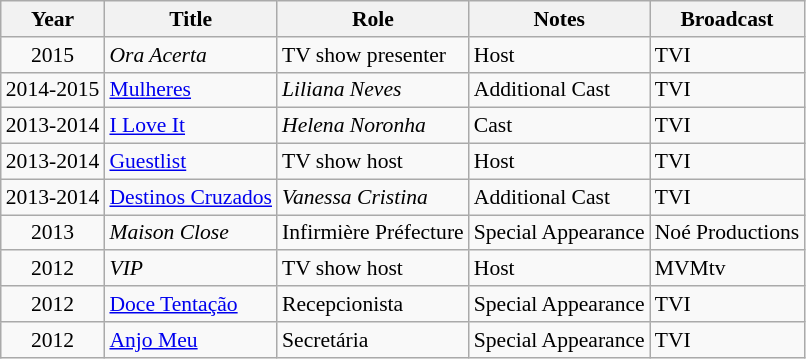<table class="wikitable" style="font-size: 90%;">
<tr>
<th>Year</th>
<th>Title</th>
<th>Role</th>
<th>Notes</th>
<th>Broadcast</th>
</tr>
<tr>
<td style="text-align:center;">2015</td>
<td><em>Ora Acerta</em></td>
<td>TV show presenter</td>
<td>Host</td>
<td>TVI</td>
</tr>
<tr>
<td style="text-align:center;">2014-2015</td>
<td><a href='#'>Mulheres</a></td>
<td><em>Liliana Neves</em></td>
<td>Additional Cast</td>
<td>TVI</td>
</tr>
<tr>
<td style="text-align:center;">2013-2014</td>
<td><a href='#'>I Love It</a></td>
<td><em>Helena Noronha</em></td>
<td>Cast</td>
<td>TVI</td>
</tr>
<tr>
<td style="text-align:center;">2013-2014</td>
<td><a href='#'>Guestlist</a></td>
<td>TV show host</td>
<td>Host</td>
<td>TVI</td>
</tr>
<tr>
<td style="text-align:center;">2013-2014</td>
<td><a href='#'>Destinos Cruzados</a></td>
<td><em>Vanessa Cristina</em></td>
<td>Additional Cast</td>
<td>TVI</td>
</tr>
<tr>
<td style="text-align:center;">2013</td>
<td><em>Maison Close</em></td>
<td>Infirmière Préfecture</td>
<td>Special Appearance</td>
<td>Noé Productions</td>
</tr>
<tr>
<td style="text-align:center;">2012</td>
<td><em>VIP</em></td>
<td>TV show host</td>
<td>Host</td>
<td>MVMtv</td>
</tr>
<tr>
<td style="text-align:center;">2012</td>
<td><a href='#'>Doce Tentação</a></td>
<td>Recepcionista</td>
<td>Special Appearance</td>
<td>TVI</td>
</tr>
<tr>
<td style="text-align:center;">2012</td>
<td><a href='#'>Anjo Meu</a></td>
<td>Secretária</td>
<td>Special Appearance</td>
<td>TVI</td>
</tr>
</table>
